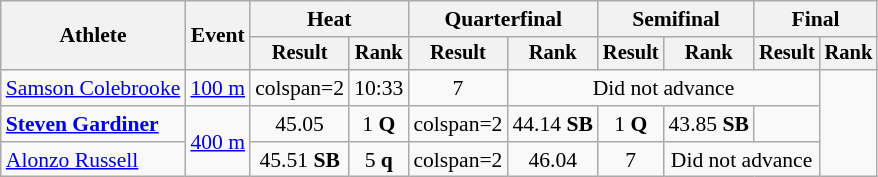<table class="wikitable" style="font-size:90%">
<tr>
<th rowspan="2">Athlete</th>
<th rowspan="2">Event</th>
<th colspan="2">Heat</th>
<th colspan="2">Quarterfinal</th>
<th colspan="2">Semifinal</th>
<th colspan="2">Final</th>
</tr>
<tr style="font-size:95%">
<th>Result</th>
<th>Rank</th>
<th>Result</th>
<th>Rank</th>
<th>Result</th>
<th>Rank</th>
<th>Result</th>
<th>Rank</th>
</tr>
<tr align=center>
<td align=left><a href='#'>Samson Colebrooke</a></td>
<td align="left"><a href='#'>100 m</a></td>
<td>colspan=2 </td>
<td>10:33</td>
<td>7</td>
<td colspan=4>Did not advance</td>
</tr>
<tr align=center>
<td align="left"><strong><a href='#'>Steven Gardiner</a></strong></td>
<td rowspan="2" align="left"><a href='#'>400 m</a></td>
<td>45.05</td>
<td>1 <strong>Q</strong></td>
<td>colspan=2 </td>
<td>44.14 <strong>SB</strong></td>
<td>1 <strong>Q</strong></td>
<td>43.85 <strong>SB</strong></td>
<td></td>
</tr>
<tr align=center>
<td align=left><a href='#'>Alonzo Russell</a></td>
<td>45.51 <strong>SB</strong></td>
<td>5 <strong>q</strong></td>
<td>colspan=2 </td>
<td>46.04</td>
<td>7</td>
<td colspan="2">Did not advance</td>
</tr>
</table>
